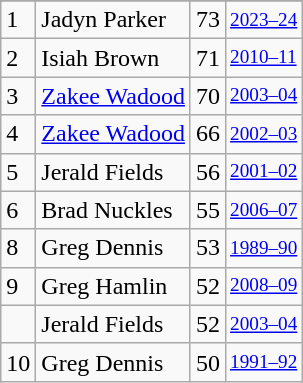<table class="wikitable">
<tr>
</tr>
<tr>
<td>1</td>
<td>Jadyn Parker</td>
<td>73</td>
<td style="font-size:80%;"><a href='#'>2023–24</a></td>
</tr>
<tr>
<td>2</td>
<td>Isiah Brown</td>
<td>71</td>
<td style="font-size:80%;"><a href='#'>2010–11</a></td>
</tr>
<tr>
<td>3</td>
<td><a href='#'>Zakee Wadood</a></td>
<td>70</td>
<td style="font-size:80%;"><a href='#'>2003–04</a></td>
</tr>
<tr>
<td>4</td>
<td><a href='#'>Zakee Wadood</a></td>
<td>66</td>
<td style="font-size:80%;"><a href='#'>2002–03</a></td>
</tr>
<tr>
<td>5</td>
<td>Jerald Fields</td>
<td>56</td>
<td style="font-size:80%;"><a href='#'>2001–02</a></td>
</tr>
<tr>
<td>6</td>
<td>Brad Nuckles</td>
<td>55</td>
<td style="font-size:80%;"><a href='#'>2006–07</a></td>
</tr>
<tr>
<td>8</td>
<td>Greg Dennis</td>
<td>53</td>
<td style="font-size:80%;"><a href='#'>1989–90</a></td>
</tr>
<tr>
<td>9</td>
<td>Greg Hamlin</td>
<td>52</td>
<td style="font-size:80%;"><a href='#'>2008–09</a></td>
</tr>
<tr>
<td></td>
<td>Jerald Fields</td>
<td>52</td>
<td style="font-size:80%;"><a href='#'>2003–04</a></td>
</tr>
<tr>
<td>10</td>
<td>Greg Dennis</td>
<td>50</td>
<td style="font-size:80%;"><a href='#'>1991–92</a></td>
</tr>
</table>
